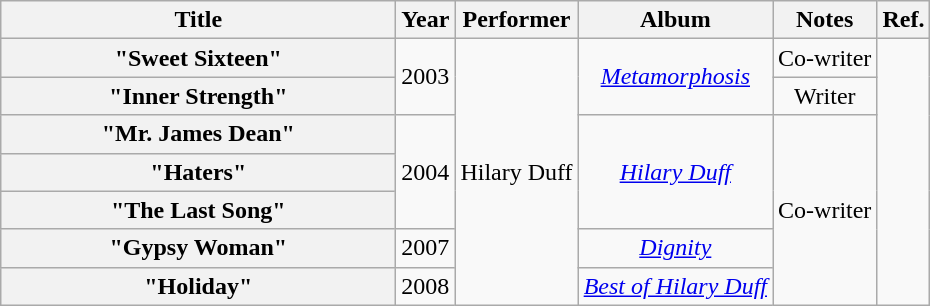<table class="wikitable plainrowheaders" style="text-align:center;" border="1">
<tr>
<th scope="col" style="width:16em;">Title</th>
<th scope="col">Year</th>
<th scope="col">Performer</th>
<th scope="col">Album</th>
<th scope="col">Notes</th>
<th scope="col">Ref.</th>
</tr>
<tr>
<th scope="row">"Sweet Sixteen"</th>
<td rowspan=2>2003</td>
<td rowspan=7>Hilary Duff</td>
<td rowspan=2><em><a href='#'>Metamorphosis</a></em></td>
<td>Co-writer</td>
<td rowspan=7></td>
</tr>
<tr>
<th scope="row">"Inner Strength"</th>
<td>Writer</td>
</tr>
<tr>
<th scope="row">"Mr. James Dean"</th>
<td rowspan=3>2004</td>
<td rowspan=3><em><a href='#'>Hilary Duff</a></em></td>
<td rowspan=5>Co-writer</td>
</tr>
<tr>
<th scope="row">"Haters"</th>
</tr>
<tr>
<th scope="row">"The Last Song"</th>
</tr>
<tr>
<th scope="row">"Gypsy Woman"</th>
<td>2007</td>
<td><em><a href='#'>Dignity</a></em></td>
</tr>
<tr>
<th scope="row">"Holiday"</th>
<td>2008</td>
<td><em><a href='#'>Best of Hilary Duff</a></em></td>
</tr>
</table>
